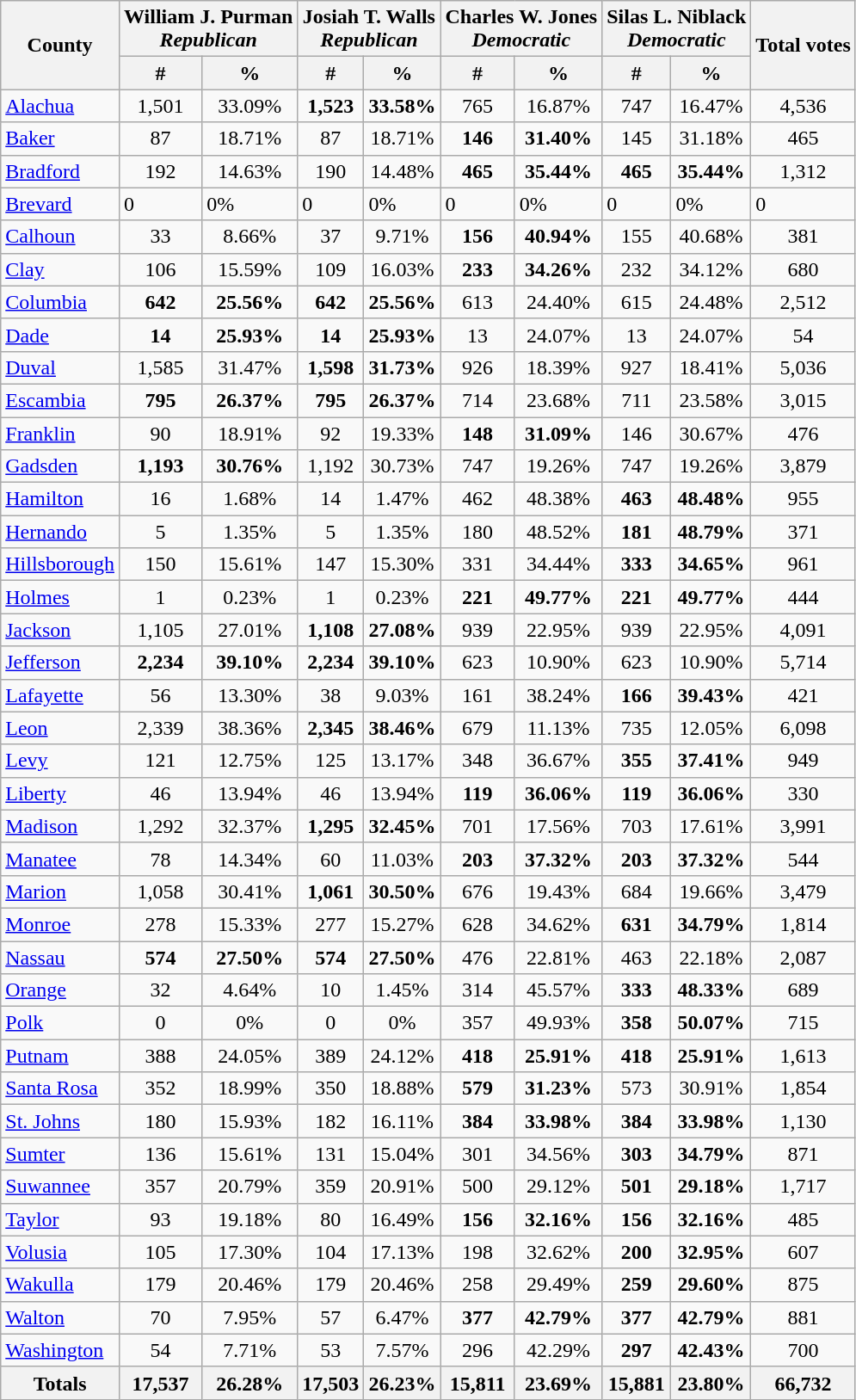<table class="wikitable sortable">
<tr>
<th rowspan="2">County</th>
<th colspan="2" style="text-align: center;" >William J. Purman <br><em>Republican</em></th>
<th colspan="2" style="text-align: center;" >Josiah T. Walls <br><em>Republican</em></th>
<th colspan="2" style="text-align: center;" >Charles W. Jones <br> <em>Democratic</em></th>
<th colspan="2" style="text-align: center;" >Silas L. Niblack <br> <em>Democratic</em></th>
<th rowspan="2">Total votes</th>
</tr>
<tr>
<th colspan="1" style="text-align: center;" >#</th>
<th colspan="1" style="text-align: center;" >%</th>
<th colspan="1" style="text-align: center;" >#</th>
<th colspan="1" style="text-align: center;" >%</th>
<th colspan="1" style="text-align: center;" >#</th>
<th colspan="1" style="text-align: center;" >%</th>
<th colspan="1" style="text-align: center;" >#</th>
<th colspan="1" style="text-align: center;" >%</th>
</tr>
<tr>
<td><a href='#'>Alachua</a></td>
<td align="center">1,501</td>
<td align="center">33.09%</td>
<td align="center"><strong>1,523</strong></td>
<td align="center"><strong>33.58%</strong></td>
<td align="center">765</td>
<td align="center">16.87%</td>
<td align="center">747</td>
<td align="center">16.47%</td>
<td align="center">4,536</td>
</tr>
<tr>
<td><a href='#'>Baker</a></td>
<td align="center">87</td>
<td align="center">18.71%</td>
<td align="center">87</td>
<td align="center">18.71%</td>
<td align="center"><strong>146</strong></td>
<td align="center"><strong>31.40%</strong></td>
<td align="center">145</td>
<td align="center">31.18%</td>
<td align="center">465</td>
</tr>
<tr>
<td><a href='#'>Bradford</a></td>
<td align="center">192</td>
<td align="center">14.63%</td>
<td align="center">190</td>
<td align="center">14.48%</td>
<td align="center"><strong>465</strong></td>
<td align="center"><strong>35.44%</strong></td>
<td align="center"><strong>465</strong></td>
<td align="center"><strong>35.44%</strong></td>
<td align="center">1,312</td>
</tr>
<tr>
<td><a href='#'>Brevard</a></td>
<td>0</td>
<td>0%</td>
<td>0</td>
<td>0%</td>
<td>0</td>
<td>0%</td>
<td>0</td>
<td>0%</td>
<td>0</td>
</tr>
<tr>
<td><a href='#'>Calhoun</a></td>
<td align="center">33</td>
<td align="center">8.66%</td>
<td align="center">37</td>
<td align="center">9.71%</td>
<td align="center"><strong>156</strong></td>
<td align="center"><strong>40.94%</strong></td>
<td align="center">155</td>
<td align="center">40.68%</td>
<td align="center">381</td>
</tr>
<tr>
<td><a href='#'>Clay</a></td>
<td align="center">106</td>
<td align="center">15.59%</td>
<td align="center">109</td>
<td align="center">16.03%</td>
<td align="center"><strong>233</strong></td>
<td align="center"><strong>34.26%</strong></td>
<td align="center">232</td>
<td align="center">34.12%</td>
<td align="center">680</td>
</tr>
<tr>
<td><a href='#'>Columbia</a></td>
<td align="center"><strong>642</strong></td>
<td align="center"><strong>25.56%</strong></td>
<td align="center"><strong>642</strong></td>
<td align="center"><strong>25.56%</strong></td>
<td align="center">613</td>
<td align="center">24.40%</td>
<td align="center">615</td>
<td align="center">24.48%</td>
<td align="center">2,512</td>
</tr>
<tr>
<td><a href='#'>Dade</a></td>
<td align="center"><strong>14</strong></td>
<td align="center"><strong>25.93%</strong></td>
<td align="center"><strong>14</strong></td>
<td align="center"><strong>25.93%</strong></td>
<td align="center">13</td>
<td align="center">24.07%</td>
<td align="center">13</td>
<td align="center">24.07%</td>
<td align="center">54</td>
</tr>
<tr>
<td><a href='#'>Duval</a></td>
<td align="center">1,585</td>
<td align="center">31.47%</td>
<td align="center"><strong>1,598</strong></td>
<td align="center"><strong>31.73%</strong></td>
<td align="center">926</td>
<td align="center">18.39%</td>
<td align="center">927</td>
<td align="center">18.41%</td>
<td align="center">5,036</td>
</tr>
<tr>
<td><a href='#'>Escambia</a></td>
<td align="center"><strong>795</strong></td>
<td align="center"><strong>26.37%</strong></td>
<td align="center"><strong>795</strong></td>
<td align="center"><strong>26.37%</strong></td>
<td align="center">714</td>
<td align="center">23.68%</td>
<td align="center">711</td>
<td align="center">23.58%</td>
<td align="center">3,015</td>
</tr>
<tr>
<td><a href='#'>Franklin</a></td>
<td align="center">90</td>
<td align="center">18.91%</td>
<td align="center">92</td>
<td align="center">19.33%</td>
<td align="center"><strong>148</strong></td>
<td align="center"><strong>31.09%</strong></td>
<td align="center">146</td>
<td align="center">30.67%</td>
<td align="center">476</td>
</tr>
<tr>
<td><a href='#'>Gadsden</a></td>
<td align="center"><strong>1,193</strong></td>
<td align="center"><strong>30.76%</strong></td>
<td align="center">1,192</td>
<td align="center">30.73%</td>
<td align="center">747</td>
<td align="center">19.26%</td>
<td align="center">747</td>
<td align="center">19.26%</td>
<td align="center">3,879</td>
</tr>
<tr>
<td><a href='#'>Hamilton</a></td>
<td align="center">16</td>
<td align="center">1.68%</td>
<td align="center">14</td>
<td align="center">1.47%</td>
<td align="center">462</td>
<td align="center">48.38%</td>
<td align="center"><strong>463</strong></td>
<td align="center"><strong>48.48%</strong></td>
<td align="center">955</td>
</tr>
<tr>
<td><a href='#'>Hernando</a></td>
<td align="center">5</td>
<td align="center">1.35%</td>
<td align="center">5</td>
<td align="center">1.35%</td>
<td align="center">180</td>
<td align="center">48.52%</td>
<td align="center"><strong>181</strong></td>
<td align="center"><strong>48.79%</strong></td>
<td align="center">371</td>
</tr>
<tr>
<td><a href='#'>Hillsborough</a></td>
<td align="center">150</td>
<td align="center">15.61%</td>
<td align="center">147</td>
<td align="center">15.30%</td>
<td align="center">331</td>
<td align="center">34.44%</td>
<td align="center"><strong>333</strong></td>
<td align="center"><strong>34.65%</strong></td>
<td align="center">961</td>
</tr>
<tr>
<td><a href='#'>Holmes</a></td>
<td align="center">1</td>
<td align="center">0.23%</td>
<td align="center">1</td>
<td align="center">0.23%</td>
<td align="center"><strong>221</strong></td>
<td align="center"><strong>49.77%</strong></td>
<td align="center"><strong>221</strong></td>
<td align="center"><strong>49.77%</strong></td>
<td align="center">444</td>
</tr>
<tr>
<td><a href='#'>Jackson</a></td>
<td align="center">1,105</td>
<td align="center">27.01%</td>
<td align="center"><strong>1,108</strong></td>
<td align="center"><strong>27.08%</strong></td>
<td align="center">939</td>
<td align="center">22.95%</td>
<td align="center">939</td>
<td align="center">22.95%</td>
<td align="center">4,091</td>
</tr>
<tr>
<td><a href='#'>Jefferson</a></td>
<td align="center"><strong>2,234</strong></td>
<td align="center"><strong>39.10%</strong></td>
<td align="center"><strong>2,234</strong></td>
<td align="center"><strong>39.10%</strong></td>
<td align="center">623</td>
<td align="center">10.90%</td>
<td align="center">623</td>
<td align="center">10.90%</td>
<td align="center">5,714</td>
</tr>
<tr>
<td><a href='#'>Lafayette</a></td>
<td align="center">56</td>
<td align="center">13.30%</td>
<td align="center">38</td>
<td align="center">9.03%</td>
<td align="center">161</td>
<td align="center">38.24%</td>
<td align="center"><strong>166</strong></td>
<td align="center"><strong>39.43%</strong></td>
<td align="center">421</td>
</tr>
<tr>
<td><a href='#'>Leon</a></td>
<td align="center">2,339</td>
<td align="center">38.36%</td>
<td align="center"><strong>2,345</strong></td>
<td align="center"><strong>38.46%</strong></td>
<td align="center">679</td>
<td align="center">11.13%</td>
<td align="center">735</td>
<td align="center">12.05%</td>
<td align="center">6,098</td>
</tr>
<tr>
<td><a href='#'>Levy</a></td>
<td align="center">121</td>
<td align="center">12.75%</td>
<td align="center">125</td>
<td align="center">13.17%</td>
<td align="center">348</td>
<td align="center">36.67%</td>
<td align="center"><strong>355</strong></td>
<td align="center"><strong>37.41%</strong></td>
<td align="center">949</td>
</tr>
<tr>
<td><a href='#'>Liberty</a></td>
<td align="center">46</td>
<td align="center">13.94%</td>
<td align="center">46</td>
<td align="center">13.94%</td>
<td align="center"><strong>119</strong></td>
<td align="center"><strong>36.06%</strong></td>
<td align="center"><strong>119</strong></td>
<td align="center"><strong>36.06%</strong></td>
<td align="center">330</td>
</tr>
<tr>
<td><a href='#'>Madison</a></td>
<td align="center">1,292</td>
<td align="center">32.37%</td>
<td align="center"><strong>1,295</strong></td>
<td align="center"><strong>32.45%</strong></td>
<td align="center">701</td>
<td align="center">17.56%</td>
<td align="center">703</td>
<td align="center">17.61%</td>
<td align="center">3,991</td>
</tr>
<tr>
<td><a href='#'>Manatee</a></td>
<td align="center">78</td>
<td align="center">14.34%</td>
<td align="center">60</td>
<td align="center">11.03%</td>
<td align="center"><strong>203</strong></td>
<td align="center"><strong>37.32%</strong></td>
<td align="center"><strong>203</strong></td>
<td align="center"><strong>37.32%</strong></td>
<td align="center">544</td>
</tr>
<tr>
<td><a href='#'>Marion</a></td>
<td align="center">1,058</td>
<td align="center">30.41%</td>
<td align="center"><strong>1,061</strong></td>
<td align="center"><strong>30.50%</strong></td>
<td align="center">676</td>
<td align="center">19.43%</td>
<td align="center">684</td>
<td align="center">19.66%</td>
<td align="center">3,479</td>
</tr>
<tr>
<td><a href='#'>Monroe</a></td>
<td align="center">278</td>
<td align="center">15.33%</td>
<td align="center">277</td>
<td align="center">15.27%</td>
<td align="center">628</td>
<td align="center">34.62%</td>
<td align="center"><strong>631</strong></td>
<td align="center"><strong>34.79%</strong></td>
<td align="center">1,814</td>
</tr>
<tr>
<td><a href='#'>Nassau</a></td>
<td align="center"><strong>574</strong></td>
<td align="center"><strong>27.50%</strong></td>
<td align="center"><strong>574</strong></td>
<td align="center"><strong>27.50%</strong></td>
<td align="center">476</td>
<td align="center">22.81%</td>
<td align="center">463</td>
<td align="center">22.18%</td>
<td align="center">2,087</td>
</tr>
<tr>
<td><a href='#'>Orange</a></td>
<td align="center">32</td>
<td align="center">4.64%</td>
<td align="center">10</td>
<td align="center">1.45%</td>
<td align="center">314</td>
<td align="center">45.57%</td>
<td align="center"><strong>333</strong></td>
<td align="center"><strong>48.33%</strong></td>
<td align="center">689</td>
</tr>
<tr>
<td><a href='#'>Polk</a></td>
<td align="center">0</td>
<td align="center">0%</td>
<td align="center">0</td>
<td align="center">0%</td>
<td align="center">357</td>
<td align="center">49.93%</td>
<td align="center"><strong>358</strong></td>
<td align="center"><strong>50.07%</strong></td>
<td align="center">715</td>
</tr>
<tr>
<td><a href='#'>Putnam</a></td>
<td align="center">388</td>
<td align="center">24.05%</td>
<td align="center">389</td>
<td align="center">24.12%</td>
<td align="center"><strong>418</strong></td>
<td align="center"><strong>25.91%</strong></td>
<td align="center"><strong>418</strong></td>
<td align="center"><strong>25.91%</strong></td>
<td align="center">1,613</td>
</tr>
<tr>
<td><a href='#'>Santa Rosa</a></td>
<td align="center">352</td>
<td align="center">18.99%</td>
<td align="center">350</td>
<td align="center">18.88%</td>
<td align="center"><strong>579</strong></td>
<td align="center"><strong>31.23%</strong></td>
<td align="center">573</td>
<td align="center">30.91%</td>
<td align="center">1,854</td>
</tr>
<tr>
<td><a href='#'>St. Johns</a></td>
<td align="center">180</td>
<td align="center">15.93%</td>
<td align="center">182</td>
<td align="center">16.11%</td>
<td align="center"><strong>384</strong></td>
<td align="center"><strong>33.98%</strong></td>
<td align="center"><strong>384</strong></td>
<td align="center"><strong>33.98%</strong></td>
<td align="center">1,130</td>
</tr>
<tr>
<td><a href='#'>Sumter</a></td>
<td align="center">136</td>
<td align="center">15.61%</td>
<td align="center">131</td>
<td align="center">15.04%</td>
<td align="center">301</td>
<td align="center">34.56%</td>
<td align="center"><strong>303</strong></td>
<td align="center"><strong>34.79%</strong></td>
<td align="center">871</td>
</tr>
<tr>
<td><a href='#'>Suwannee</a></td>
<td align="center">357</td>
<td align="center">20.79%</td>
<td align="center">359</td>
<td align="center">20.91%</td>
<td align="center">500</td>
<td align="center">29.12%</td>
<td align="center"><strong>501</strong></td>
<td align="center"><strong>29.18%</strong></td>
<td align="center">1,717</td>
</tr>
<tr>
<td><a href='#'>Taylor</a></td>
<td align="center">93</td>
<td align="center">19.18%</td>
<td align="center">80</td>
<td align="center">16.49%</td>
<td align="center"><strong>156</strong></td>
<td align="center"><strong>32.16%</strong></td>
<td align="center"><strong>156</strong></td>
<td align="center"><strong>32.16%</strong></td>
<td align="center">485</td>
</tr>
<tr>
<td><a href='#'>Volusia</a></td>
<td align="center">105</td>
<td align="center">17.30%</td>
<td align="center">104</td>
<td align="center">17.13%</td>
<td align="center">198</td>
<td align="center">32.62%</td>
<td align="center"><strong>200</strong></td>
<td align="center"><strong>32.95%</strong></td>
<td align="center">607</td>
</tr>
<tr>
<td><a href='#'>Wakulla</a></td>
<td align="center">179</td>
<td align="center">20.46%</td>
<td align="center">179</td>
<td align="center">20.46%</td>
<td align="center">258</td>
<td align="center">29.49%</td>
<td align="center"><strong>259</strong></td>
<td align="center"><strong>29.60%</strong></td>
<td align="center">875</td>
</tr>
<tr>
<td><a href='#'>Walton</a></td>
<td align="center">70</td>
<td align="center">7.95%</td>
<td align="center">57</td>
<td align="center">6.47%</td>
<td align="center"><strong>377</strong></td>
<td align="center"><strong>42.79%</strong></td>
<td align="center"><strong>377</strong></td>
<td align="center"><strong>42.79%</strong></td>
<td align="center">881</td>
</tr>
<tr>
<td><a href='#'>Washington</a></td>
<td align="center">54</td>
<td align="center">7.71%</td>
<td align="center">53</td>
<td align="center">7.57%</td>
<td align="center">296</td>
<td align="center">42.29%</td>
<td align="center"><strong>297</strong></td>
<td align="center"><strong>42.43%</strong></td>
<td align="center">700</td>
</tr>
<tr>
<th>Totals</th>
<th><strong>17,537</strong></th>
<th><strong>26.28%</strong></th>
<th><strong>17,503</strong></th>
<th><strong>26.23%</strong></th>
<th><strong>15,811</strong></th>
<th><strong>23.69%</strong></th>
<th><strong>15,881</strong></th>
<th><strong>23.80%</strong></th>
<th>66,732</th>
</tr>
</table>
